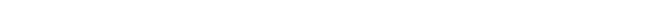<table style="width:66%; text-align:center;">
<tr style="color:white;">
<td style="background:"><strong>48</strong></td>
<td style="background:"><strong>60</strong></td>
</tr>
</table>
